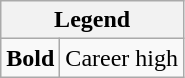<table class="wikitable mw-collapsible mw-collapsed">
<tr>
<th colspan="2">Legend</th>
</tr>
<tr>
<td><strong>Bold</strong></td>
<td>Career high</td>
</tr>
</table>
